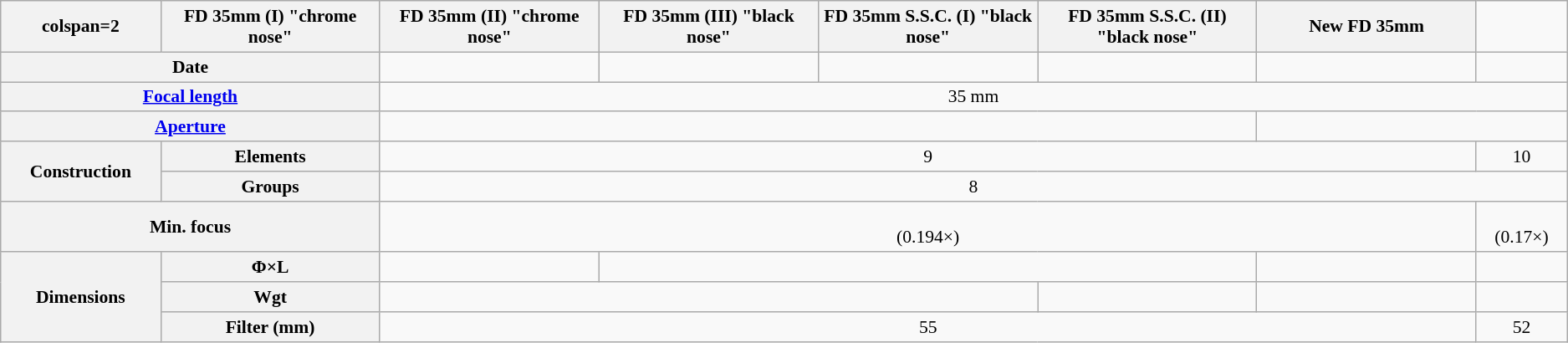<table class="wikitable" style="font-size:90%;text-align:center;">
<tr>
<th>colspan=2 </th>
<th style="width:14%;">FD 35mm  (I) "chrome nose"</th>
<th style="width:14%;">FD 35mm  (II) "chrome nose"</th>
<th style="width:14%;">FD 35mm  (III) "black nose"</th>
<th style="width:14%;">FD 35mm  S.S.C. (I) "black nose"</th>
<th style="width:14%;">FD 35mm  S.S.C. (II) "black nose"</th>
<th style="width:14%;">New FD 35mm </th>
</tr>
<tr>
<th colspan=2>Date</th>
<td></td>
<td></td>
<td></td>
<td></td>
<td></td>
<td></td>
</tr>
<tr>
<th colspan=2><a href='#'>Focal length</a></th>
<td colspan=6>35 mm</td>
</tr>
<tr>
<th colspan=2><a href='#'>Aperture</a></th>
<td colspan=4></td>
<td colspan=2></td>
</tr>
<tr>
<th rowspan=2>Construction</th>
<th>Elements</th>
<td colspan=5>9</td>
<td>10</td>
</tr>
<tr>
<th>Groups</th>
<td colspan=6>8</td>
</tr>
<tr>
<th colspan=2>Min. focus</th>
<td colspan=5><br>(0.194×)</td>
<td><br>(0.17×)</td>
</tr>
<tr>
<th rowspan=3>Dimensions</th>
<th>Φ×L</th>
<td></td>
<td colspan=3></td>
<td></td>
<td></td>
</tr>
<tr>
<th>Wgt</th>
<td colspan=3></td>
<td></td>
<td></td>
<td></td>
</tr>
<tr>
<th>Filter (mm)</th>
<td colspan=5>55</td>
<td>52</td>
</tr>
</table>
